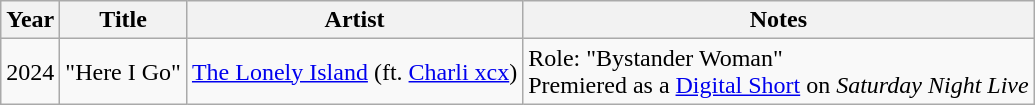<table class="wikitable">
<tr>
<th>Year</th>
<th>Title</th>
<th>Artist</th>
<th>Notes</th>
</tr>
<tr>
<td>2024</td>
<td>"Here I Go"</td>
<td><a href='#'>The Lonely Island</a> (ft. <a href='#'>Charli xcx</a>)</td>
<td>Role: "Bystander Woman"<br>Premiered as a <a href='#'>Digital Short</a> on <em>Saturday Night Live</em></td>
</tr>
</table>
